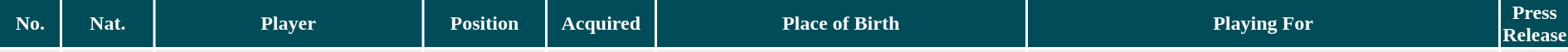<table>
<tr style="background:#004d59; color:white;">
<th width=4%>No.</th>
<th width=6%>Nat.</th>
<th width=18%>Player</th>
<th width=8%>Position</th>
<th width=7%>Acquired</th>
<th width=25%>Place of Birth</th>
<th width=32%>Playing For</th>
<th width=10%>Press Release</th>
</tr>
<tr style="background:#eee;">
<td align=center></td>
<td align=center></td>
<td></td>
<td align=center></td>
<td align=center></td>
<td></td>
<td></td>
<td></td>
</tr>
</table>
